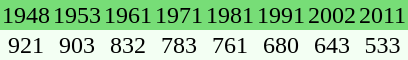<table align="center" cellspacing="0" style="background:#f3fff3">
<tr bgcolor="#77dd77">
<td align="center">1948</td>
<td align="center">1953</td>
<td align="center">1961</td>
<td align="center">1971</td>
<td align="center">1981</td>
<td align="center">1991</td>
<td align="center">2002</td>
<td align="center">2011</td>
</tr>
<tr>
<td align="center">921</td>
<td align="center">903</td>
<td align="center">832</td>
<td align="center">783</td>
<td align="center">761</td>
<td align="center">680</td>
<td align="center">643</td>
<td align="center">533</td>
</tr>
</table>
